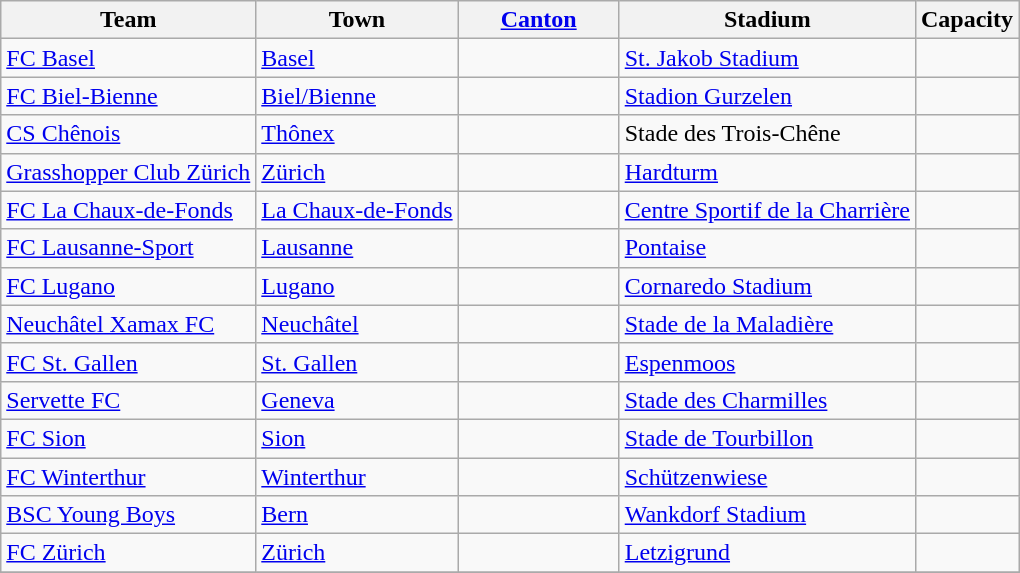<table class="wikitable sortable" style="text-align: left;">
<tr>
<th>Team</th>
<th>Town</th>
<th width="100"><a href='#'>Canton</a></th>
<th>Stadium</th>
<th>Capacity</th>
</tr>
<tr>
<td><a href='#'>FC Basel</a></td>
<td><a href='#'>Basel</a></td>
<td></td>
<td><a href='#'>St. Jakob Stadium</a></td>
<td></td>
</tr>
<tr>
<td><a href='#'>FC Biel-Bienne</a></td>
<td><a href='#'>Biel/Bienne</a></td>
<td></td>
<td><a href='#'>Stadion Gurzelen</a></td>
<td></td>
</tr>
<tr>
<td><a href='#'>CS Chênois</a></td>
<td><a href='#'>Thônex</a></td>
<td></td>
<td>Stade des Trois-Chêne</td>
<td></td>
</tr>
<tr>
<td><a href='#'>Grasshopper Club Zürich</a></td>
<td><a href='#'>Zürich</a></td>
<td></td>
<td><a href='#'>Hardturm</a></td>
<td></td>
</tr>
<tr>
<td><a href='#'>FC La Chaux-de-Fonds</a></td>
<td><a href='#'>La Chaux-de-Fonds</a></td>
<td></td>
<td><a href='#'>Centre Sportif de la Charrière</a></td>
<td></td>
</tr>
<tr>
<td><a href='#'>FC Lausanne-Sport</a></td>
<td><a href='#'>Lausanne</a></td>
<td></td>
<td><a href='#'>Pontaise</a></td>
<td></td>
</tr>
<tr>
<td><a href='#'>FC Lugano</a></td>
<td><a href='#'>Lugano</a></td>
<td></td>
<td><a href='#'>Cornaredo Stadium</a></td>
<td></td>
</tr>
<tr>
<td><a href='#'>Neuchâtel Xamax FC</a></td>
<td><a href='#'>Neuchâtel</a></td>
<td></td>
<td><a href='#'>Stade de la Maladière</a></td>
<td></td>
</tr>
<tr>
<td><a href='#'>FC St. Gallen</a></td>
<td><a href='#'>St. Gallen</a></td>
<td></td>
<td><a href='#'>Espenmoos</a></td>
<td></td>
</tr>
<tr>
<td><a href='#'>Servette FC</a></td>
<td><a href='#'>Geneva</a></td>
<td></td>
<td><a href='#'>Stade des Charmilles</a></td>
<td></td>
</tr>
<tr>
<td><a href='#'>FC Sion</a></td>
<td><a href='#'>Sion</a></td>
<td></td>
<td><a href='#'>Stade de Tourbillon</a></td>
<td></td>
</tr>
<tr>
<td><a href='#'>FC Winterthur</a></td>
<td><a href='#'>Winterthur</a></td>
<td></td>
<td><a href='#'>Schützenwiese</a></td>
<td></td>
</tr>
<tr>
<td><a href='#'>BSC Young Boys</a></td>
<td><a href='#'>Bern</a></td>
<td></td>
<td><a href='#'>Wankdorf Stadium</a></td>
<td></td>
</tr>
<tr>
<td><a href='#'>FC Zürich</a></td>
<td><a href='#'>Zürich</a></td>
<td></td>
<td><a href='#'>Letzigrund</a></td>
<td></td>
</tr>
<tr>
</tr>
</table>
